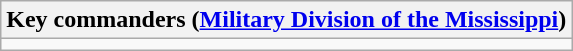<table class="wikitable">
<tr>
<th bgcolor="#99ccff"><strong>Key commanders</strong> (<strong><a href='#'>Military Division of the Mississippi</a></strong>)</th>
</tr>
<tr>
<td></td>
</tr>
</table>
